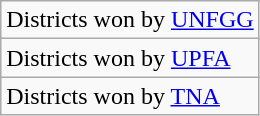<table class="wikitable">
<tr>
<td>Districts won by <a href='#'>UNFGG</a></td>
</tr>
<tr>
<td>Districts won by <a href='#'>UPFA</a></td>
</tr>
<tr>
<td>Districts won by <a href='#'>TNA</a></td>
</tr>
</table>
